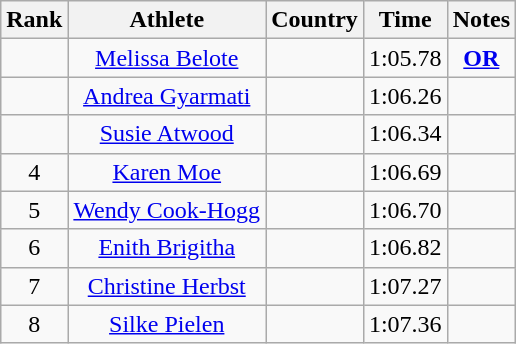<table class="wikitable sortable" style="text-align:center">
<tr>
<th>Rank</th>
<th>Athlete</th>
<th>Country</th>
<th>Time</th>
<th>Notes</th>
</tr>
<tr>
<td></td>
<td><a href='#'>Melissa Belote</a></td>
<td align=left></td>
<td>1:05.78</td>
<td><strong><a href='#'>OR</a></strong></td>
</tr>
<tr>
<td></td>
<td><a href='#'>Andrea Gyarmati</a></td>
<td align=left></td>
<td>1:06.26</td>
<td><strong>  </strong></td>
</tr>
<tr>
<td></td>
<td><a href='#'>Susie Atwood</a></td>
<td align=left></td>
<td>1:06.34</td>
<td><strong> </strong></td>
</tr>
<tr>
<td>4</td>
<td><a href='#'>Karen Moe</a></td>
<td align=left></td>
<td>1:06.69</td>
<td><strong> </strong></td>
</tr>
<tr>
<td>5</td>
<td><a href='#'>Wendy Cook-Hogg</a></td>
<td align=left></td>
<td>1:06.70</td>
<td><strong> </strong></td>
</tr>
<tr>
<td>6</td>
<td><a href='#'>Enith Brigitha</a></td>
<td align=left></td>
<td>1:06.82</td>
<td><strong> </strong></td>
</tr>
<tr>
<td>7</td>
<td><a href='#'>Christine Herbst</a></td>
<td align=left></td>
<td>1:07.27</td>
<td><strong> </strong></td>
</tr>
<tr>
<td>8</td>
<td><a href='#'>Silke Pielen</a></td>
<td align=left></td>
<td>1:07.36</td>
<td><strong> </strong></td>
</tr>
</table>
